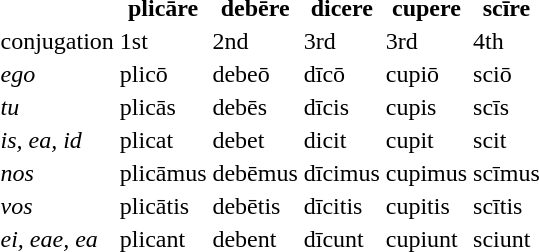<table>
<tr>
<th> </th>
<th>plicāre</th>
<th>debēre</th>
<th>dicere</th>
<th>cupere</th>
<th>scīre</th>
</tr>
<tr ->
<td>conjugation</td>
<td>1st</td>
<td>2nd</td>
<td>3rd</td>
<td>3rd</td>
<td>4th</td>
</tr>
<tr ->
<td><em>ego</em></td>
<td>plicō</td>
<td>debeō</td>
<td>dīcō</td>
<td>cupiō</td>
<td>sciō</td>
</tr>
<tr ->
<td><em>tu</em></td>
<td>plicās</td>
<td>debēs</td>
<td>dīcis</td>
<td>cupis</td>
<td>scīs</td>
</tr>
<tr ->
<td><em>is, ea, id</em></td>
<td>plicat</td>
<td>debet</td>
<td>dicit</td>
<td>cupit</td>
<td>scit</td>
</tr>
<tr ->
<td><em>nos</em></td>
<td>plicāmus</td>
<td>debēmus</td>
<td>dīcimus</td>
<td>cupimus</td>
<td>scīmus</td>
</tr>
<tr ->
<td><em>vos</em></td>
<td>plicātis</td>
<td>debētis</td>
<td>dīcitis</td>
<td>cupitis</td>
<td>scītis</td>
</tr>
<tr ->
<td><em>ei, eae, ea</em></td>
<td>plicant</td>
<td>debent</td>
<td>dīcunt</td>
<td>cupiunt</td>
<td>sciunt</td>
</tr>
</table>
